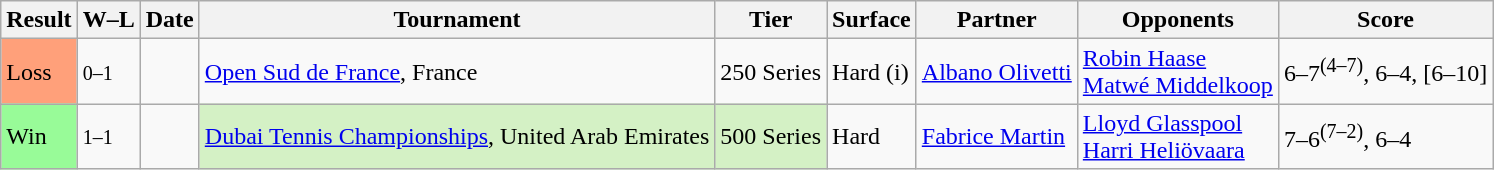<table class="sortable wikitable">
<tr>
<th>Result</th>
<th class="unsortable">W–L</th>
<th>Date</th>
<th>Tournament</th>
<th>Tier</th>
<th>Surface</th>
<th>Partner</th>
<th>Opponents</th>
<th class="unsortable">Score</th>
</tr>
<tr>
<td bgcolor=FFA07A>Loss</td>
<td><small>0–1</small></td>
<td><a href='#'></a></td>
<td><a href='#'>Open Sud de France</a>, France</td>
<td>250 Series</td>
<td>Hard (i)</td>
<td> <a href='#'>Albano Olivetti</a></td>
<td> <a href='#'>Robin Haase</a><br> <a href='#'>Matwé Middelkoop</a></td>
<td>6–7<sup>(4–7)</sup>, 6–4, [6–10]</td>
</tr>
<tr>
<td bgcolor=98FB98>Win</td>
<td><small>1–1</small></td>
<td><a href='#'></a></td>
<td style="background:#D4F1C5;"><a href='#'>Dubai Tennis Championships</a>, United Arab Emirates</td>
<td style="background:#D4F1C5;">500 Series</td>
<td>Hard</td>
<td> <a href='#'>Fabrice Martin</a></td>
<td> <a href='#'>Lloyd Glasspool</a><br> <a href='#'>Harri Heliövaara</a></td>
<td>7–6<sup>(7–2)</sup>, 6–4</td>
</tr>
</table>
